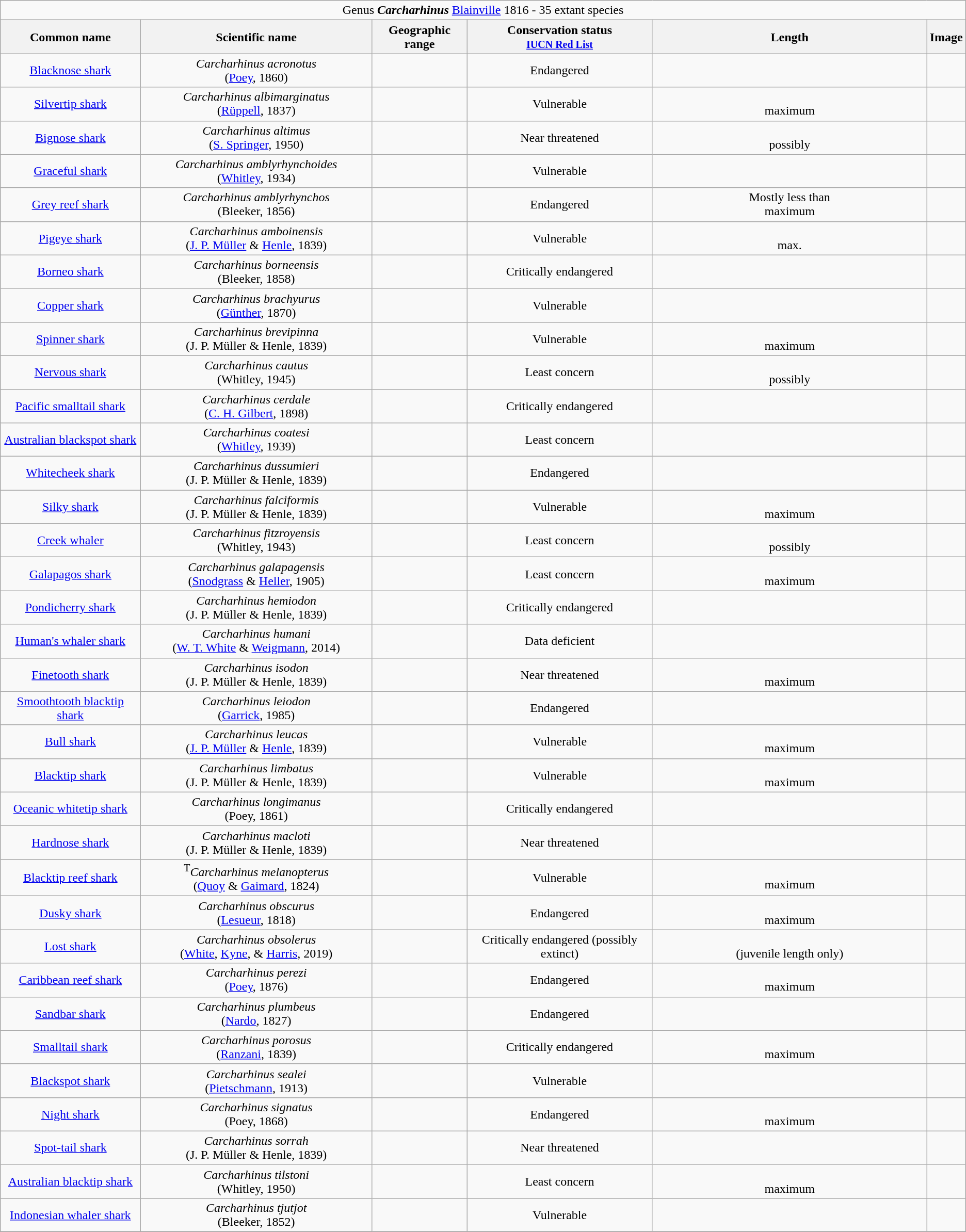<table class="wikitable" style="text-align:center">
<tr>
<td colspan="100%" align="center">Genus <strong><em>Carcharhinus</em></strong> <span><a href='#'>Blainville</a> 1816</span> - 35 extant species</td>
</tr>
<tr>
<th style="width:15%;">Common name</th>
<th style="width:25%;">Scientific name</th>
<th style="width:10%;">Geographic range</th>
<th style="width:20%;">Conservation status <br> <small><a href='#'>IUCN Red List</a></small></th>
<th style="width:30%;">Length</th>
<th style="width:10%;">Image</th>
</tr>
<tr>
<td><a href='#'>Blacknose shark</a></td>
<td><em>Carcharhinus acronotus</em> <br> <span>(<a href='#'>Poey</a>, 1860)</span></td>
<td></td>
<td>Endangered</td>
<td></td>
<td></td>
</tr>
<tr>
<td><a href='#'>Silvertip shark</a></td>
<td><em>Carcharhinus albimarginatus</em> <br> <span>(<a href='#'>Rüppell</a>, 1837)</span></td>
<td></td>
<td>Vulnerable</td>
<td><br>maximum </td>
<td></td>
</tr>
<tr>
<td><a href='#'>Bignose shark</a></td>
<td><em>Carcharhinus altimus</em> <br> <span>(<a href='#'>S. Springer</a>, 1950)</span></td>
<td></td>
<td>Near threatened</td>
<td><br>possibly </td>
<td></td>
</tr>
<tr>
<td><a href='#'>Graceful shark</a></td>
<td><em>Carcharhinus amblyrhynchoides</em> <br> <span>(<a href='#'>Whitley</a>, 1934)</span></td>
<td></td>
<td>Vulnerable</td>
<td></td>
<td></td>
</tr>
<tr>
<td><a href='#'>Grey reef shark</a></td>
<td><em>Carcharhinus amblyrhynchos</em> <br> <span>(Bleeker, 1856)</span></td>
<td></td>
<td>Endangered</td>
<td>Mostly less than <br>maximum </td>
<td></td>
</tr>
<tr>
<td><a href='#'>Pigeye shark</a></td>
<td><em>Carcharhinus amboinensis</em> <br> <span>(<a href='#'>J. P. Müller</a> & <a href='#'>Henle</a>, 1839)</span></td>
<td></td>
<td>Vulnerable</td>
<td><br>max. </td>
<td></td>
</tr>
<tr>
<td><a href='#'>Borneo shark</a></td>
<td><em>Carcharhinus borneensis</em> <br> <span>(Bleeker, 1858)</span></td>
<td></td>
<td>Critically endangered</td>
<td></td>
<td></td>
</tr>
<tr>
<td><a href='#'>Copper shark</a></td>
<td><em>Carcharhinus brachyurus</em> <br> <span>(<a href='#'>Günther</a>, 1870)</span></td>
<td></td>
<td>Vulnerable</td>
<td></td>
<td></td>
</tr>
<tr>
<td><a href='#'>Spinner shark</a></td>
<td><em>Carcharhinus brevipinna</em> <br> <span>(J. P. Müller & Henle, 1839)</span></td>
<td></td>
<td>Vulnerable</td>
<td><br>maximum </td>
<td></td>
</tr>
<tr>
<td><a href='#'>Nervous shark</a></td>
<td><em>Carcharhinus cautus</em> <br> <span>(Whitley, 1945)</span></td>
<td></td>
<td>Least concern</td>
<td><br>possibly </td>
<td></td>
</tr>
<tr>
<td><a href='#'>Pacific smalltail shark</a></td>
<td><em>Carcharhinus cerdale</em> <br> <span>(<a href='#'>C. H. Gilbert</a>, 1898)</span></td>
<td></td>
<td>Critically endangered</td>
<td></td>
<td></td>
</tr>
<tr>
<td><a href='#'>Australian blackspot shark</a></td>
<td><em>Carcharhinus coatesi</em> <br> <span>(<a href='#'>Whitley</a>, 1939)</span></td>
<td></td>
<td>Least concern</td>
<td></td>
<td></td>
</tr>
<tr>
<td><a href='#'>Whitecheek shark</a></td>
<td><em>Carcharhinus dussumieri</em> <br> <span>(J. P. Müller & Henle, 1839)</span></td>
<td></td>
<td>Endangered</td>
<td></td>
<td></td>
</tr>
<tr>
<td><a href='#'>Silky shark</a></td>
<td><em>Carcharhinus falciformis</em> <br> <span>(J. P. Müller & Henle, 1839)</span></td>
<td></td>
<td>Vulnerable</td>
<td><br>maximum </td>
<td></td>
</tr>
<tr>
<td><a href='#'>Creek whaler</a></td>
<td><em>Carcharhinus fitzroyensis</em> <br> <span>(Whitley, 1943)</span></td>
<td></td>
<td>Least concern</td>
<td><br>possibly </td>
<td></td>
</tr>
<tr>
<td><a href='#'>Galapagos shark</a></td>
<td><em>Carcharhinus galapagensis</em> <br> <span>(<a href='#'>Snodgrass</a> & <a href='#'>Heller</a>, 1905)</span></td>
<td></td>
<td>Least concern</td>
<td><br>maximum </td>
<td></td>
</tr>
<tr>
<td><a href='#'>Pondicherry shark</a></td>
<td><em>Carcharhinus hemiodon</em> <br> <span>(J. P. Müller & Henle, 1839)</span></td>
<td></td>
<td>Critically endangered</td>
<td></td>
<td></td>
</tr>
<tr>
<td><a href='#'>Human's whaler shark</a></td>
<td><em>Carcharhinus humani</em> <br> <span>(<a href='#'>W. T. White</a> & <a href='#'>Weigmann</a>, 2014)</span></td>
<td></td>
<td>Data deficient</td>
<td></td>
<td></td>
</tr>
<tr>
<td><a href='#'>Finetooth shark</a></td>
<td><em>Carcharhinus isodon</em> <br> <span>(J. P. Müller & Henle, 1839)</span></td>
<td></td>
<td>Near threatened</td>
<td><br>maximum </td>
<td></td>
</tr>
<tr>
<td><a href='#'>Smoothtooth blacktip shark</a></td>
<td><em>Carcharhinus leiodon</em> <br> <span>(<a href='#'>Garrick</a>, 1985)</span></td>
<td></td>
<td>Endangered</td>
<td></td>
<td></td>
</tr>
<tr>
<td><a href='#'>Bull shark</a></td>
<td><em>Carcharhinus leucas</em> <br> <span>(<a href='#'>J. P. Müller</a> & <a href='#'>Henle</a>, 1839)</span></td>
<td></td>
<td>Vulnerable</td>
<td><br>maximum </td>
<td></td>
</tr>
<tr>
<td><a href='#'>Blacktip shark</a></td>
<td><em>Carcharhinus limbatus</em> <br> <span>(J. P. Müller & Henle, 1839)</span></td>
<td></td>
<td>Vulnerable</td>
<td><br>maximum </td>
<td></td>
</tr>
<tr>
<td><a href='#'>Oceanic whitetip shark</a></td>
<td><em>Carcharhinus longimanus</em> <br> <span>(Poey, 1861)</span></td>
<td></td>
<td>Critically endangered</td>
<td></td>
<td></td>
</tr>
<tr>
<td><a href='#'>Hardnose shark</a></td>
<td><em>Carcharhinus macloti</em> <br> <span>(J. P. Müller & Henle, 1839)</span></td>
<td></td>
<td>Near threatened</td>
<td></td>
<td></td>
</tr>
<tr>
<td><a href='#'>Blacktip reef shark</a></td>
<td><sup>T</sup><em>Carcharhinus melanopterus</em> <br> <span>(<a href='#'>Quoy</a> & <a href='#'>Gaimard</a>, 1824)</span></td>
<td></td>
<td>Vulnerable</td>
<td><br>maximum </td>
<td></td>
</tr>
<tr>
<td><a href='#'>Dusky shark</a></td>
<td><em>Carcharhinus obscurus</em> <br> <span>(<a href='#'>Lesueur</a>, 1818)</span></td>
<td></td>
<td>Endangered</td>
<td><br>maximum </td>
<td></td>
</tr>
<tr>
<td><a href='#'>Lost shark</a></td>
<td><em>Carcharhinus</em> <em>obsolerus</em> <br> <span>(<a href='#'>White</a>, <a href='#'>Kyne</a>, & <a href='#'>Harris</a>, 2019)</span></td>
<td></td>
<td>Critically endangered (possibly extinct)</td>
<td><br>(juvenile length only)</td>
<td></td>
</tr>
<tr>
<td><a href='#'>Caribbean reef shark</a></td>
<td><em>Carcharhinus perezi</em> <br> <span>(<a href='#'>Poey</a>, 1876)</span></td>
<td></td>
<td>Endangered</td>
<td><br>maximum </td>
<td></td>
</tr>
<tr>
<td><a href='#'>Sandbar shark</a></td>
<td><em>Carcharhinus plumbeus</em> <br> <span>(<a href='#'>Nardo</a>, 1827)</span></td>
<td></td>
<td>Endangered</td>
<td></td>
<td></td>
</tr>
<tr>
<td><a href='#'>Smalltail shark</a></td>
<td><em>Carcharhinus porosus</em> <br> <span>(<a href='#'>Ranzani</a>, 1839)</span></td>
<td></td>
<td>Critically endangered</td>
<td><br>maximum </td>
<td></td>
</tr>
<tr>
<td><a href='#'>Blackspot shark</a></td>
<td><em>Carcharhinus sealei</em> <br> <span>(<a href='#'>Pietschmann</a>, 1913)</span></td>
<td></td>
<td>Vulnerable</td>
<td></td>
<td></td>
</tr>
<tr>
<td><a href='#'>Night shark</a></td>
<td><em>Carcharhinus signatus</em> <br> <span>(Poey, 1868)</span></td>
<td></td>
<td>Endangered</td>
<td><br>maximum </td>
<td></td>
</tr>
<tr>
<td><a href='#'>Spot-tail shark</a></td>
<td><em>Carcharhinus sorrah</em> <br> <span>(J. P. Müller & Henle, 1839)</span></td>
<td></td>
<td>Near threatened</td>
<td></td>
<td><span></span></td>
</tr>
<tr>
<td><a href='#'>Australian blacktip shark</a></td>
<td><em>Carcharhinus tilstoni</em> <br> <span>(Whitley, 1950)</span></td>
<td></td>
<td>Least concern</td>
<td><br>maximum </td>
<td></td>
</tr>
<tr>
<td><a href='#'>Indonesian whaler shark</a></td>
<td><em>Carcharhinus tjutjot</em> <br> <span>(Bleeker, 1852)</span></td>
<td></td>
<td>Vulnerable</td>
<td></td>
<td></td>
</tr>
<tr>
</tr>
</table>
